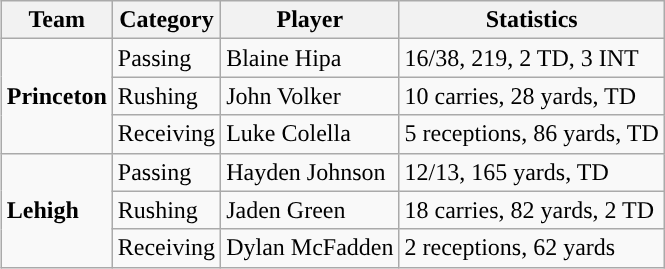<table class="wikitable" style="float: right;">
<tr>
<th>Team</th>
<th>Category</th>
<th>Player</th>
<th>Statistics</th>
</tr>
<tr>
<td rowspan=3><strong>Princeton</strong></td>
<td>Passing</td>
<td>Blaine Hipa</td>
<td>16/38, 219, 2 TD, 3 INT</td>
</tr>
<tr>
<td>Rushing</td>
<td>John Volker</td>
<td>10 carries, 28 yards, TD</td>
</tr>
<tr>
<td>Receiving</td>
<td>Luke Colella</td>
<td>5 receptions, 86 yards, TD</td>
</tr>
<tr>
<td rowspan=3><strong>Lehigh</strong></td>
<td>Passing</td>
<td>Hayden Johnson</td>
<td>12/13, 165 yards, TD</td>
</tr>
<tr>
<td>Rushing</td>
<td>Jaden Green</td>
<td>18 carries, 82 yards, 2 TD</td>
</tr>
<tr>
<td>Receiving</td>
<td>Dylan McFadden</td>
<td>2 receptions, 62 yards</td>
</tr>
</table>
